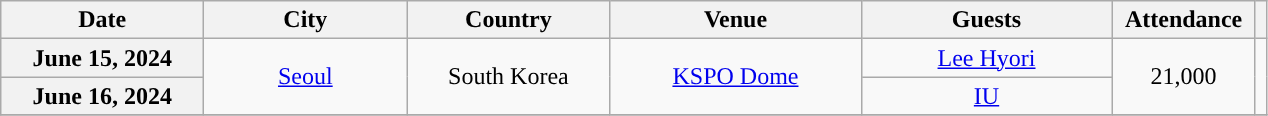<table class="wikitable sortable plainrowheaders" style="text-align:center;">
<tr>
<th style="width:8em;">Date</th>
<th style="width:8em;">City</th>
<th style="width:8em;">Country</th>
<th style="width:10em;">Venue</th>
<th style="width:10em;">Guests</th>
<th style="width:5.5em;">Attendance</th>
<th scope="col" class="unsortable"></th>
</tr>
<tr>
<th scope="row" style="text-align:center">June 15, 2024</th>
<td rowspan="2"><a href='#'>Seoul</a></td>
<td rowspan="2">South Korea</td>
<td rowspan="2"><a href='#'>KSPO Dome</a></td>
<td><a href='#'>Lee Hyori</a></td>
<td rowspan="2">21,000</td>
<td rowspan="2"></td>
</tr>
<tr>
<th scope="row" style="text-align:center">June 16, 2024</th>
<td><a href='#'>IU</a></td>
</tr>
<tr>
</tr>
</table>
